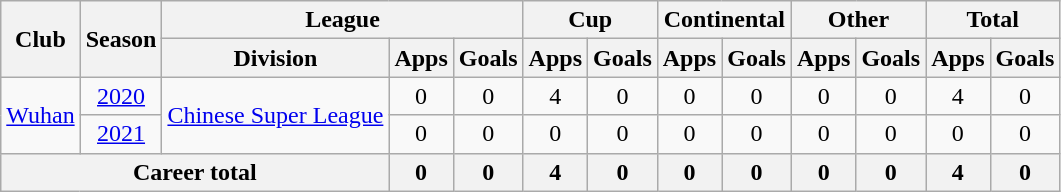<table class="wikitable" style="text-align: center">
<tr>
<th rowspan="2">Club</th>
<th rowspan="2">Season</th>
<th colspan="3">League</th>
<th colspan="2">Cup</th>
<th colspan="2">Continental</th>
<th colspan="2">Other</th>
<th colspan="2">Total</th>
</tr>
<tr>
<th>Division</th>
<th>Apps</th>
<th>Goals</th>
<th>Apps</th>
<th>Goals</th>
<th>Apps</th>
<th>Goals</th>
<th>Apps</th>
<th>Goals</th>
<th>Apps</th>
<th>Goals</th>
</tr>
<tr>
<td rowspan="2"><a href='#'>Wuhan</a></td>
<td><a href='#'>2020</a></td>
<td rowspan="2"><a href='#'>Chinese Super League</a></td>
<td>0</td>
<td>0</td>
<td>4</td>
<td>0</td>
<td>0</td>
<td>0</td>
<td>0</td>
<td>0</td>
<td>4</td>
<td>0</td>
</tr>
<tr>
<td><a href='#'>2021</a></td>
<td>0</td>
<td>0</td>
<td>0</td>
<td>0</td>
<td>0</td>
<td>0</td>
<td>0</td>
<td>0</td>
<td>0</td>
<td>0</td>
</tr>
<tr>
<th colspan=3>Career total</th>
<th>0</th>
<th>0</th>
<th>4</th>
<th>0</th>
<th>0</th>
<th>0</th>
<th>0</th>
<th>0</th>
<th>4</th>
<th>0</th>
</tr>
</table>
